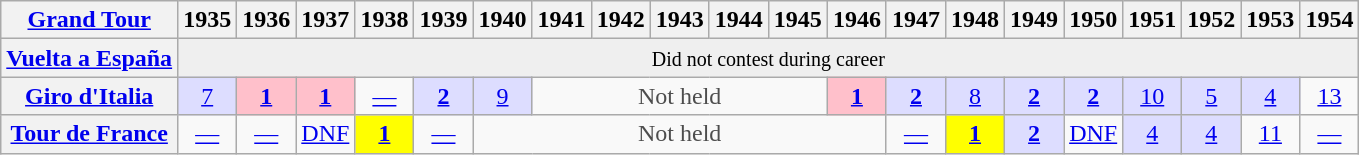<table class="wikitable plainrowheaders">
<tr>
<th scope="col"><a href='#'>Grand Tour</a></th>
<th scope="col">1935</th>
<th scope="col">1936</th>
<th scope="col">1937</th>
<th scope="col">1938</th>
<th scope="col">1939</th>
<th scope="col">1940</th>
<th scope="col">1941</th>
<th scope="col">1942</th>
<th scope="col">1943</th>
<th scope="col">1944</th>
<th scope="col">1945</th>
<th scope="col">1946</th>
<th scope="col">1947</th>
<th scope="col">1948</th>
<th scope="col">1949</th>
<th scope="col">1950</th>
<th scope="col">1951</th>
<th scope="col">1952</th>
<th scope="col">1953</th>
<th scope="col">1954</th>
</tr>
<tr style="text-align:center;">
<th scope="row"> <a href='#'>Vuelta a España</a></th>
<td style="text-align:center; background:#efefef;" colspan=20><small>Did not contest during career</small></td>
</tr>
<tr style="text-align:center;">
<th scope="row"> <a href='#'>Giro d'Italia</a></th>
<td style="background:#ddddff;"><a href='#'>7</a></td>
<td style="background:pink;"><a href='#'><strong>1</strong></a></td>
<td style="background:pink;"><a href='#'><strong>1</strong></a></td>
<td><a href='#'>—</a></td>
<td style="background:#ddddff;"><a href='#'><strong>2</strong></a></td>
<td style="background:#ddddff;"><a href='#'>9</a></td>
<td style="color:#4d4d4d;" colspan=5>Not held</td>
<td style="background:pink;"><a href='#'><strong>1</strong></a></td>
<td style="background:#ddddff;"><a href='#'><strong>2</strong></a></td>
<td style="background:#ddddff;"><a href='#'>8</a></td>
<td style="background:#ddddff;"><a href='#'><strong>2</strong></a></td>
<td style="background:#ddddff;"><a href='#'><strong>2</strong></a></td>
<td style="background:#ddddff;"><a href='#'>10</a></td>
<td style="background:#ddddff;"><a href='#'>5</a></td>
<td style="background:#ddddff;"><a href='#'>4</a></td>
<td><a href='#'>13</a></td>
</tr>
<tr style="text-align:center;">
<th scope="row"> <a href='#'>Tour de France</a></th>
<td><a href='#'>—</a></td>
<td><a href='#'>—</a></td>
<td><a href='#'>DNF</a></td>
<td style="background:yellow;"><a href='#'><strong>1</strong></a></td>
<td><a href='#'>—</a></td>
<td style="color:#4d4d4d;" colspan=7>Not held</td>
<td><a href='#'>—</a></td>
<td style="background:yellow;"><a href='#'><strong>1</strong></a></td>
<td style="background:#ddddff;"><a href='#'><strong>2</strong></a></td>
<td><a href='#'>DNF</a></td>
<td style="background:#ddddff;"><a href='#'>4</a></td>
<td style="background:#ddddff;"><a href='#'>4</a></td>
<td><a href='#'>11</a></td>
<td><a href='#'>—</a></td>
</tr>
</table>
